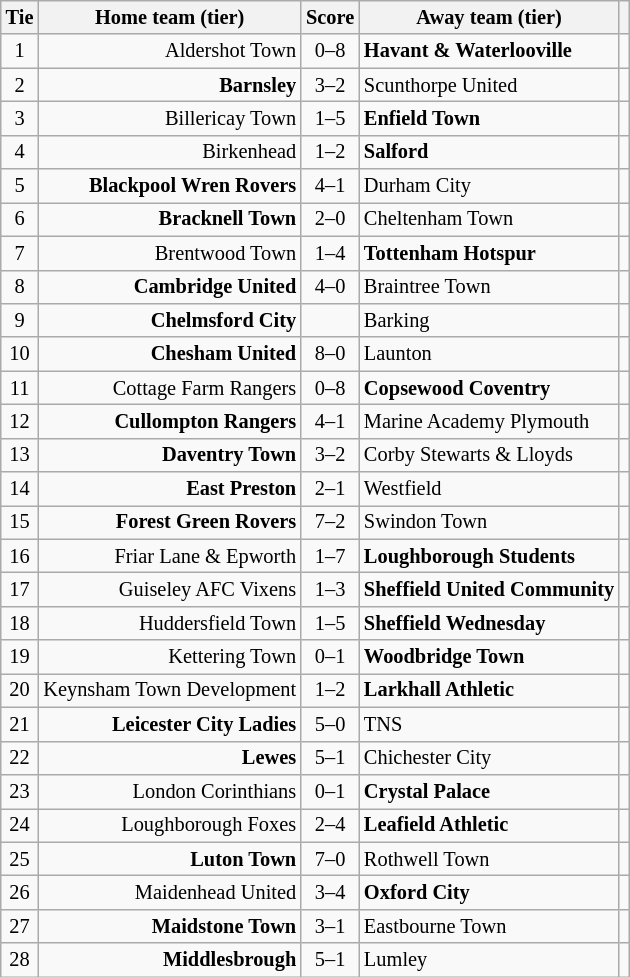<table class="wikitable" style="text-align:center; font-size:85%">
<tr>
<th>Tie</th>
<th>Home team (tier)</th>
<th>Score</th>
<th>Away team (tier)</th>
<th></th>
</tr>
<tr>
<td>1</td>
<td style="text-align: right;">Aldershot Town</td>
<td style="text-align: center;">0–8</td>
<td style="text-align: left;"><strong>Havant & Waterlooville</strong></td>
<td></td>
</tr>
<tr>
<td>2</td>
<td style="text-align: right;"><strong>Barnsley</strong></td>
<td align="right" style="text-align: center;">3–2</td>
<td style="text-align: left;">Scunthorpe United</td>
<td></td>
</tr>
<tr>
<td>3</td>
<td style="text-align: right;">Billericay Town</td>
<td align="right" style="text-align: center;">1–5</td>
<td style="text-align: left;"><strong>Enfield Town</strong></td>
<td></td>
</tr>
<tr>
<td>4</td>
<td style="text-align: right;">Birkenhead</td>
<td align="right" style="text-align: center;">1–2</td>
<td style="text-align: left;"><strong>Salford</strong></td>
<td></td>
</tr>
<tr>
<td>5</td>
<td style="text-align: right;"><strong>Blackpool Wren Rovers</strong></td>
<td align="right" style="text-align: center;">4–1</td>
<td style="text-align: left;">Durham City</td>
<td></td>
</tr>
<tr>
<td>6</td>
<td style="text-align: right;"><strong>Bracknell Town</strong></td>
<td style="text-align: center;">2–0</td>
<td style="text-align: left;">Cheltenham Town</td>
<td></td>
</tr>
<tr>
<td>7</td>
<td style="text-align: right;">Brentwood Town</td>
<td align="right" style="text-align: center;">1–4</td>
<td style="text-align: left;"><strong>Tottenham Hotspur</strong></td>
<td></td>
</tr>
<tr>
<td>8</td>
<td style="text-align: right;"><strong>Cambridge United</strong></td>
<td style="text-align: center;">4–0</td>
<td style="text-align: left;">Braintree Town</td>
<td></td>
</tr>
<tr>
<td>9</td>
<td style="text-align: right;"><strong>Chelmsford City</strong></td>
<td align="right" style="text-align: center;"></td>
<td style="text-align: left;">Barking</td>
<td></td>
</tr>
<tr>
<td>10</td>
<td style="text-align: right;"><strong>Chesham United</strong></td>
<td style="text-align: center;">8–0</td>
<td style="text-align: left;">Launton</td>
<td></td>
</tr>
<tr>
<td>11</td>
<td style="text-align: right;">Cottage Farm Rangers</td>
<td style="text-align: center;">0–8</td>
<td style="text-align: left;"><strong>Copsewood Coventry</strong></td>
<td></td>
</tr>
<tr>
<td>12</td>
<td style="text-align: right;"><strong>Cullompton Rangers</strong></td>
<td align="right" style="text-align: center;">4–1</td>
<td style="text-align: left;">Marine Academy Plymouth</td>
<td></td>
</tr>
<tr>
<td>13</td>
<td style="text-align: right;"><strong>Daventry Town</strong></td>
<td align="right" style="text-align: center;">3–2 </td>
<td style="text-align: left;">Corby Stewarts & Lloyds</td>
<td></td>
</tr>
<tr>
<td>14</td>
<td style="text-align: right;"><strong>East Preston</strong></td>
<td align="right" style="text-align: center;">2–1</td>
<td style="text-align: left;">Westfield</td>
<td></td>
</tr>
<tr>
<td>15</td>
<td style="text-align: right;"><strong>Forest Green Rovers</strong></td>
<td align="right" style="text-align: center;">7–2</td>
<td style="text-align: left;">Swindon Town</td>
<td></td>
</tr>
<tr>
<td>16</td>
<td style="text-align: right;">Friar Lane & Epworth</td>
<td align="right" style="text-align: center;">1–7</td>
<td style="text-align: left;"><strong>Loughborough Students</strong></td>
<td></td>
</tr>
<tr>
<td>17</td>
<td style="text-align: right;">Guiseley AFC Vixens</td>
<td align="right" style="text-align: center;">1–3</td>
<td style="text-align: left;"><strong>Sheffield United Community</strong></td>
<td></td>
</tr>
<tr>
<td>18</td>
<td style="text-align: right;">Huddersfield Town</td>
<td align="right" style="text-align: center;">1–5</td>
<td style="text-align: left;"><strong>Sheffield Wednesday</strong></td>
<td></td>
</tr>
<tr>
<td>19</td>
<td style="text-align: right;">Kettering Town</td>
<td style="text-align: center;">0–1</td>
<td style="text-align: left;"><strong>Woodbridge Town</strong></td>
<td></td>
</tr>
<tr>
<td>20</td>
<td style="text-align: right;">Keynsham Town Development</td>
<td align="right" style="text-align: center;">1–2</td>
<td style="text-align: left;"><strong>Larkhall Athletic</strong></td>
<td></td>
</tr>
<tr>
<td>21</td>
<td style="text-align: right;"><strong>Leicester City Ladies</strong></td>
<td style="text-align: center;">5–0</td>
<td style="text-align: left;">TNS</td>
<td></td>
</tr>
<tr>
<td>22</td>
<td style="text-align: right;"><strong>Lewes</strong></td>
<td align="right" style="text-align: center;">5–1</td>
<td style="text-align: left;">Chichester City</td>
<td></td>
</tr>
<tr>
<td>23</td>
<td style="text-align: right;">London Corinthians</td>
<td style="text-align: center;">0–1</td>
<td style="text-align: left;"><strong>Crystal Palace</strong></td>
<td></td>
</tr>
<tr>
<td>24</td>
<td style="text-align: right;">Loughborough Foxes</td>
<td align="right" style="text-align: center;">2–4</td>
<td style="text-align: left;"><strong>Leafield Athletic</strong></td>
<td></td>
</tr>
<tr>
<td>25</td>
<td style="text-align: right;"><strong>Luton Town</strong></td>
<td style="text-align: center;">7–0</td>
<td style="text-align: left;">Rothwell Town</td>
<td></td>
</tr>
<tr>
<td>26</td>
<td style="text-align: right;">Maidenhead United</td>
<td align="right" style="text-align: center;">3–4</td>
<td style="text-align: left;"><strong>Oxford City</strong></td>
<td></td>
</tr>
<tr>
<td>27</td>
<td style="text-align: right;"><strong>Maidstone Town</strong></td>
<td align="right" style="text-align: center;">3–1</td>
<td style="text-align: left;">Eastbourne Town</td>
<td></td>
</tr>
<tr>
<td>28</td>
<td style="text-align: right;"><strong>Middlesbrough</strong></td>
<td align="right" style="text-align: center;">5–1 </td>
<td style="text-align: left;">Lumley</td>
<td></td>
</tr>
</table>
